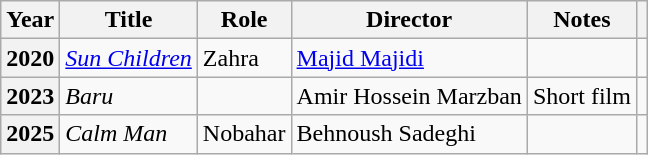<table class="wikitable plainrowheaders sortable" style="font-size:100%">
<tr>
<th scope="col">Year</th>
<th scope="col">Title</th>
<th scope="col">Role</th>
<th scope="col">Director</th>
<th class="unsortable" scope="col">Notes</th>
<th scope="col" class="unsortable"></th>
</tr>
<tr>
<th scope="row">2020</th>
<td><em><a href='#'>Sun Children</a></em></td>
<td>Zahra</td>
<td><a href='#'>Majid Majidi</a></td>
<td></td>
<td></td>
</tr>
<tr>
<th scope="row">2023</th>
<td><em>Baru</em></td>
<td></td>
<td>Amir Hossein Marzban</td>
<td>Short film</td>
<td></td>
</tr>
<tr>
<th scope="row">2025</th>
<td><em>Calm Man</em></td>
<td>Nobahar</td>
<td>Behnoush Sadeghi</td>
<td></td>
<td></td>
</tr>
</table>
